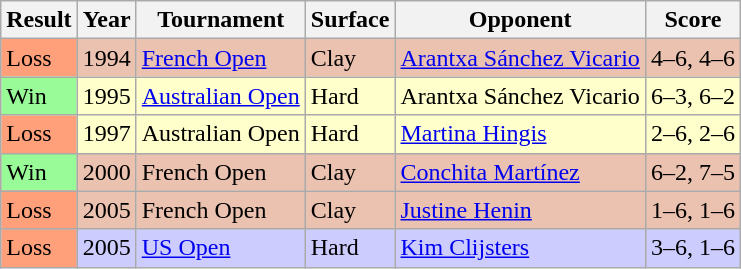<table class="sortable wikitable">
<tr>
<th>Result</th>
<th>Year</th>
<th>Tournament</th>
<th>Surface</th>
<th>Opponent</th>
<th class="unsortable">Score</th>
</tr>
<tr style="background:#ebc2af;">
<td style="background:#ffa07a;">Loss</td>
<td>1994</td>
<td><a href='#'>French Open</a></td>
<td>Clay</td>
<td> <a href='#'>Arantxa Sánchez Vicario</a></td>
<td>4–6, 4–6</td>
</tr>
<tr style="background:#ffc;">
<td style="background:#98fb98;">Win</td>
<td>1995</td>
<td><a href='#'>Australian Open</a></td>
<td>Hard</td>
<td> Arantxa Sánchez Vicario</td>
<td>6–3, 6–2</td>
</tr>
<tr style="background:#ffc;">
<td style="background:#ffa07a;">Loss</td>
<td>1997</td>
<td>Australian Open</td>
<td>Hard</td>
<td> <a href='#'>Martina Hingis</a></td>
<td>2–6, 2–6</td>
</tr>
<tr style="background:#ebc2af;">
<td style="background:#98fb98;">Win</td>
<td>2000</td>
<td>French Open</td>
<td>Clay</td>
<td> <a href='#'>Conchita Martínez</a></td>
<td>6–2, 7–5</td>
</tr>
<tr style="background:#ebc2af;">
<td style="background:#ffa07a;">Loss</td>
<td>2005</td>
<td>French Open</td>
<td>Clay</td>
<td> <a href='#'>Justine Henin</a></td>
<td>1–6, 1–6</td>
</tr>
<tr style="background:#ccf;">
<td style="background:#ffa07a;">Loss</td>
<td>2005</td>
<td><a href='#'>US Open</a></td>
<td>Hard</td>
<td> <a href='#'>Kim Clijsters</a></td>
<td>3–6, 1–6</td>
</tr>
</table>
